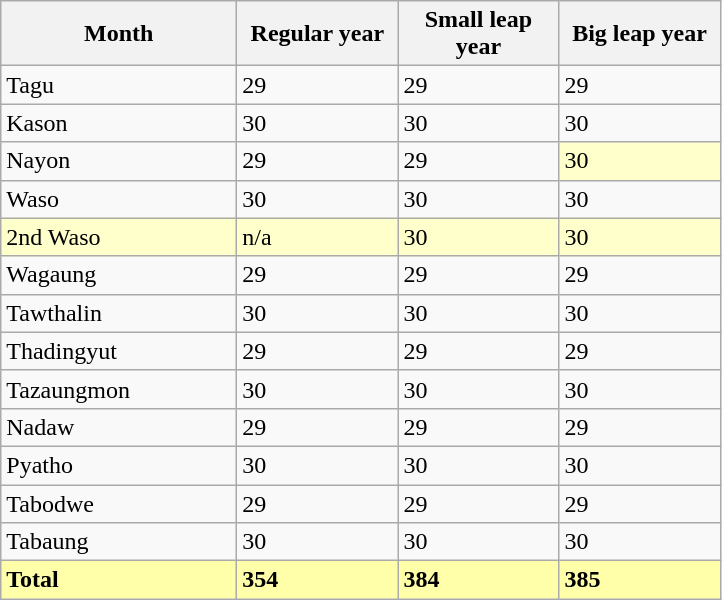<table class="wikitable">
<tr>
<th width="150">Month</th>
<th width="100">Regular year</th>
<th width="100">Small leap year</th>
<th width="100">Big leap year</th>
</tr>
<tr>
<td>Tagu</td>
<td>29</td>
<td>29</td>
<td>29</td>
</tr>
<tr>
<td>Kason</td>
<td>30</td>
<td>30</td>
<td>30</td>
</tr>
<tr>
<td>Nayon</td>
<td>29</td>
<td>29</td>
<td style="background-color:#FFFFCB">30</td>
</tr>
<tr>
<td>Waso</td>
<td>30</td>
<td>30</td>
<td>30</td>
</tr>
<tr>
<td style="background-color:#FFFFCB">2nd Waso</td>
<td style="background-color:#FFFFCB">n/a</td>
<td style="background-color:#FFFFCB">30</td>
<td style="background-color:#FFFFCB">30</td>
</tr>
<tr>
<td>Wagaung</td>
<td>29</td>
<td>29</td>
<td>29</td>
</tr>
<tr>
<td>Tawthalin</td>
<td>30</td>
<td>30</td>
<td>30</td>
</tr>
<tr>
<td>Thadingyut</td>
<td>29</td>
<td>29</td>
<td>29</td>
</tr>
<tr>
<td>Tazaungmon</td>
<td>30</td>
<td>30</td>
<td>30</td>
</tr>
<tr>
<td>Nadaw</td>
<td>29</td>
<td>29</td>
<td>29</td>
</tr>
<tr>
<td>Pyatho</td>
<td>30</td>
<td>30</td>
<td>30</td>
</tr>
<tr>
<td>Tabodwe</td>
<td>29</td>
<td>29</td>
<td>29</td>
</tr>
<tr>
<td>Tabaung</td>
<td>30</td>
<td>30</td>
<td>30</td>
</tr>
<tr>
<td style="background-color:#FFFFAA"><strong>Total</strong></td>
<td style="background-color:#FFFFAA"><strong>354</strong></td>
<td style="background-color:#FFFFAA"><strong>384</strong></td>
<td style="background-color:#FFFFAA"><strong>385</strong></td>
</tr>
</table>
